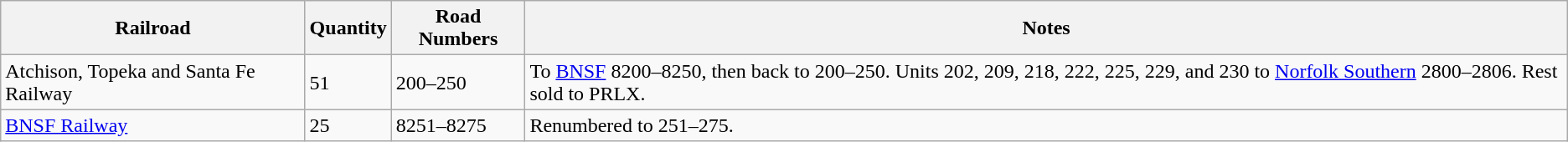<table class="wikitable">
<tr>
<th>Railroad</th>
<th>Quantity</th>
<th>Road Numbers</th>
<th>Notes</th>
</tr>
<tr>
<td>Atchison, Topeka and Santa Fe Railway</td>
<td>51</td>
<td>200–250</td>
<td>To <a href='#'>BNSF</a> 8200–8250, then back to 200–250. Units 202, 209, 218, 222, 225, 229, and 230 to <a href='#'>Norfolk Southern</a> 2800–2806. Rest sold to PRLX.</td>
</tr>
<tr>
<td><a href='#'>BNSF Railway</a></td>
<td>25</td>
<td>8251–8275</td>
<td>Renumbered to 251–275.</td>
</tr>
</table>
